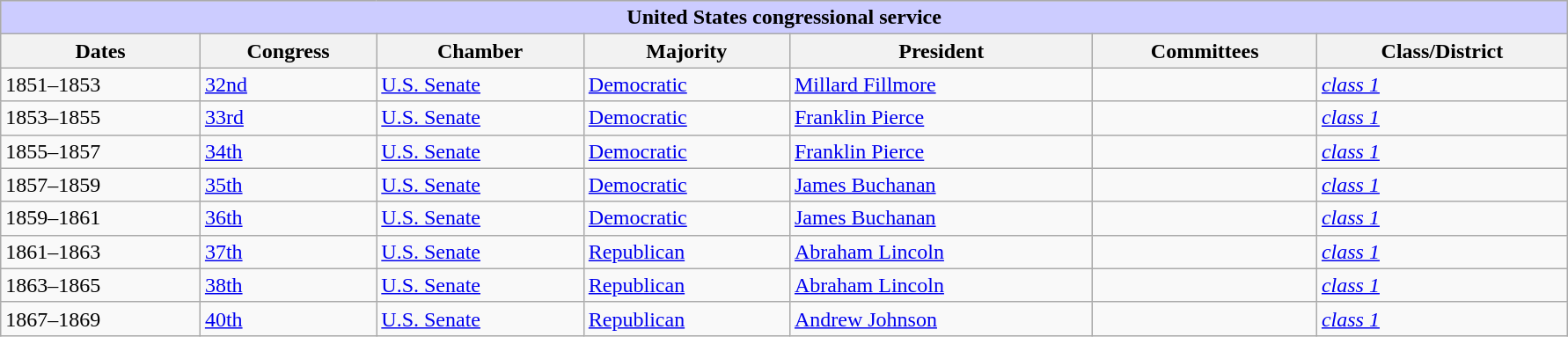<table class=wikitable style="width: 94%" style="text-align: center;" align="center">
<tr bgcolor=#cccccc>
<th colspan=7 style="background: #ccccff;">United States congressional service</th>
</tr>
<tr>
<th><strong>Dates</strong></th>
<th><strong>Congress</strong></th>
<th><strong>Chamber</strong></th>
<th><strong>Majority</strong></th>
<th><strong>President</strong></th>
<th><strong>Committees</strong></th>
<th><strong>Class/District</strong></th>
</tr>
<tr>
<td>1851–1853</td>
<td><a href='#'>32nd</a></td>
<td><a href='#'>U.S. Senate</a></td>
<td><a href='#'>Democratic</a></td>
<td><a href='#'>Millard Fillmore</a></td>
<td></td>
<td><a href='#'><em>class 1</em></a></td>
</tr>
<tr>
<td>1853–1855</td>
<td><a href='#'>33rd</a></td>
<td><a href='#'>U.S. Senate</a></td>
<td><a href='#'>Democratic</a></td>
<td><a href='#'>Franklin Pierce</a></td>
<td></td>
<td><a href='#'><em>class 1</em></a></td>
</tr>
<tr>
<td>1855–1857</td>
<td><a href='#'>34th</a></td>
<td><a href='#'>U.S. Senate</a></td>
<td><a href='#'>Democratic</a></td>
<td><a href='#'>Franklin Pierce</a></td>
<td></td>
<td><a href='#'><em>class 1</em></a></td>
</tr>
<tr>
<td>1857–1859</td>
<td><a href='#'>35th</a></td>
<td><a href='#'>U.S. Senate</a></td>
<td><a href='#'>Democratic</a></td>
<td><a href='#'>James Buchanan</a></td>
<td></td>
<td><a href='#'><em>class 1</em></a></td>
</tr>
<tr>
<td>1859–1861</td>
<td><a href='#'>36th</a></td>
<td><a href='#'>U.S. Senate</a></td>
<td><a href='#'>Democratic</a></td>
<td><a href='#'>James Buchanan</a></td>
<td></td>
<td><a href='#'><em>class 1</em></a></td>
</tr>
<tr>
<td>1861–1863</td>
<td><a href='#'>37th</a></td>
<td><a href='#'>U.S. Senate</a></td>
<td><a href='#'>Republican</a></td>
<td><a href='#'>Abraham Lincoln</a></td>
<td></td>
<td><a href='#'><em>class 1</em></a></td>
</tr>
<tr>
<td>1863–1865</td>
<td><a href='#'>38th</a></td>
<td><a href='#'>U.S. Senate</a></td>
<td><a href='#'>Republican</a></td>
<td><a href='#'>Abraham Lincoln</a></td>
<td></td>
<td><a href='#'><em>class 1</em></a></td>
</tr>
<tr>
<td>1867–1869</td>
<td><a href='#'>40th</a></td>
<td><a href='#'>U.S. Senate</a></td>
<td><a href='#'>Republican</a></td>
<td><a href='#'>Andrew Johnson</a></td>
<td></td>
<td><a href='#'><em>class 1</em></a></td>
</tr>
</table>
